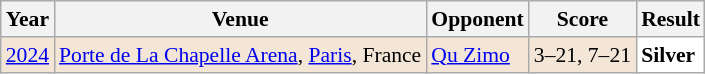<table class="sortable wikitable" style="font-size: 90%;">
<tr>
<th>Year</th>
<th>Venue</th>
<th>Opponent</th>
<th>Score</th>
<th>Result</th>
</tr>
<tr style="background:#F3E6D7">
<td align="center"><a href='#'>2024</a></td>
<td align="left"><a href='#'>Porte de La Chapelle Arena</a>, <a href='#'>Paris</a>, France</td>
<td align="left"> <a href='#'>Qu Zimo</a></td>
<td align="left">3–21, 7–21</td>
<td style="text-align:left; background:white"> <strong>Silver</strong></td>
</tr>
</table>
